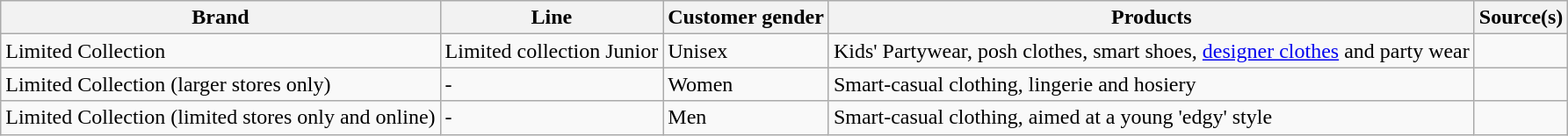<table class="wikitable">
<tr>
<th>Brand</th>
<th>Line</th>
<th>Customer gender</th>
<th>Products</th>
<th>Source(s)</th>
</tr>
<tr>
<td>Limited Collection</td>
<td>Limited collection Junior</td>
<td>Unisex</td>
<td>Kids' Partywear, posh clothes, smart shoes, <a href='#'>designer clothes</a> and party wear</td>
<td></td>
</tr>
<tr>
<td>Limited Collection (larger stores only)</td>
<td>-</td>
<td>Women</td>
<td>Smart-casual clothing, lingerie and hosiery</td>
<td></td>
</tr>
<tr>
<td>Limited Collection (limited stores only and online)</td>
<td>-</td>
<td>Men</td>
<td>Smart-casual clothing, aimed at a young 'edgy' style</td>
<td></td>
</tr>
</table>
